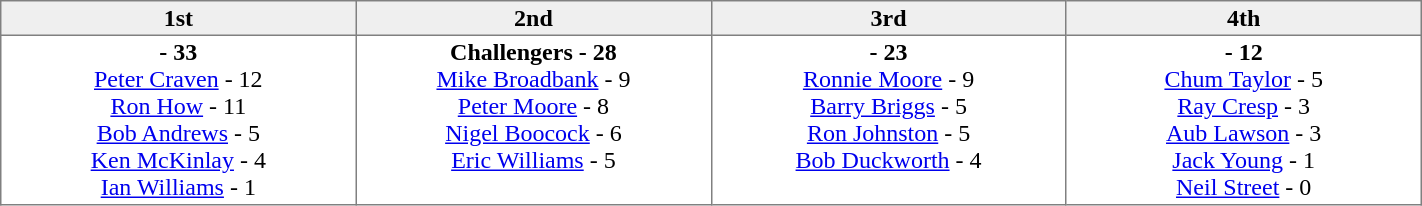<table border=1 cellpadding=2 cellspacing=0 width=75% style="border-collapse:collapse">
<tr align=center style="background:#efefef;">
<th width=20% >1st</th>
<th width=20% >2nd</th>
<th width=20% >3rd</th>
<th width=20%>4th</th>
</tr>
<tr align=center>
<td valign=top ><strong> - 33</strong><br><a href='#'>Peter Craven</a> - 12<br><a href='#'>Ron How</a> - 11<br><a href='#'>Bob Andrews</a> - 5<br><a href='#'>Ken McKinlay</a> - 4<br><a href='#'>Ian Williams</a> - 1</td>
<td valign=top ><strong>Challengers - 28</strong><br><a href='#'>Mike Broadbank</a> - 9<br><a href='#'>Peter Moore</a> - 8<br><a href='#'>Nigel Boocock</a>  - 6<br><a href='#'>Eric Williams</a> - 5</td>
<td valign=top ><strong> - 23</strong><br><a href='#'>Ronnie Moore</a> - 9<br><a href='#'>Barry Briggs</a> - 5<br><a href='#'>Ron Johnston</a> - 5<br><a href='#'>Bob Duckworth</a> - 4</td>
<td valign=top><strong> - 12</strong><br><a href='#'>Chum Taylor</a> - 5<br><a href='#'>Ray Cresp</a> - 3<br><a href='#'>Aub Lawson</a> - 3<br><a href='#'>Jack Young</a> - 1<br><a href='#'>Neil Street</a> - 0</td>
</tr>
</table>
